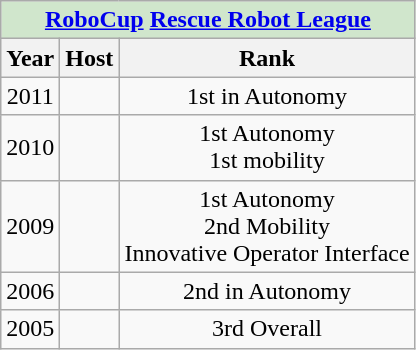<table class="wikitable" style="text-align:center">
<tr>
<th colspan="5" style="width:100%; background:#d0e6cc;"><a href='#'>RoboCup</a> <a href='#'>Rescue Robot League</a></th>
</tr>
<tr>
<th>Year</th>
<th>Host</th>
<th>Rank</th>
</tr>
<tr>
<td>2011</td>
<td></td>
<td>1st in Autonomy</td>
</tr>
<tr>
<td>2010</td>
<td></td>
<td>1st Autonomy<br> 1st mobility</td>
</tr>
<tr>
<td>2009</td>
<td></td>
<td>1st Autonomy<br> 2nd Mobility<br>  Innovative Operator Interface</td>
</tr>
<tr>
<td>2006</td>
<td></td>
<td>2nd in Autonomy</td>
</tr>
<tr>
<td>2005</td>
<td></td>
<td>3rd Overall</td>
</tr>
</table>
